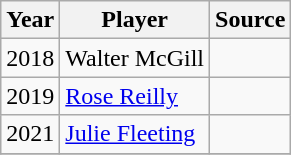<table class="wikitable sortable">
<tr>
<th>Year</th>
<th>Player</th>
<th>Source</th>
</tr>
<tr>
<td>2018</td>
<td>Walter McGill</td>
<td></td>
</tr>
<tr>
<td>2019</td>
<td><a href='#'>Rose Reilly</a></td>
<td></td>
</tr>
<tr>
<td>2021</td>
<td><a href='#'>Julie Fleeting</a></td>
<td></td>
</tr>
<tr>
</tr>
</table>
